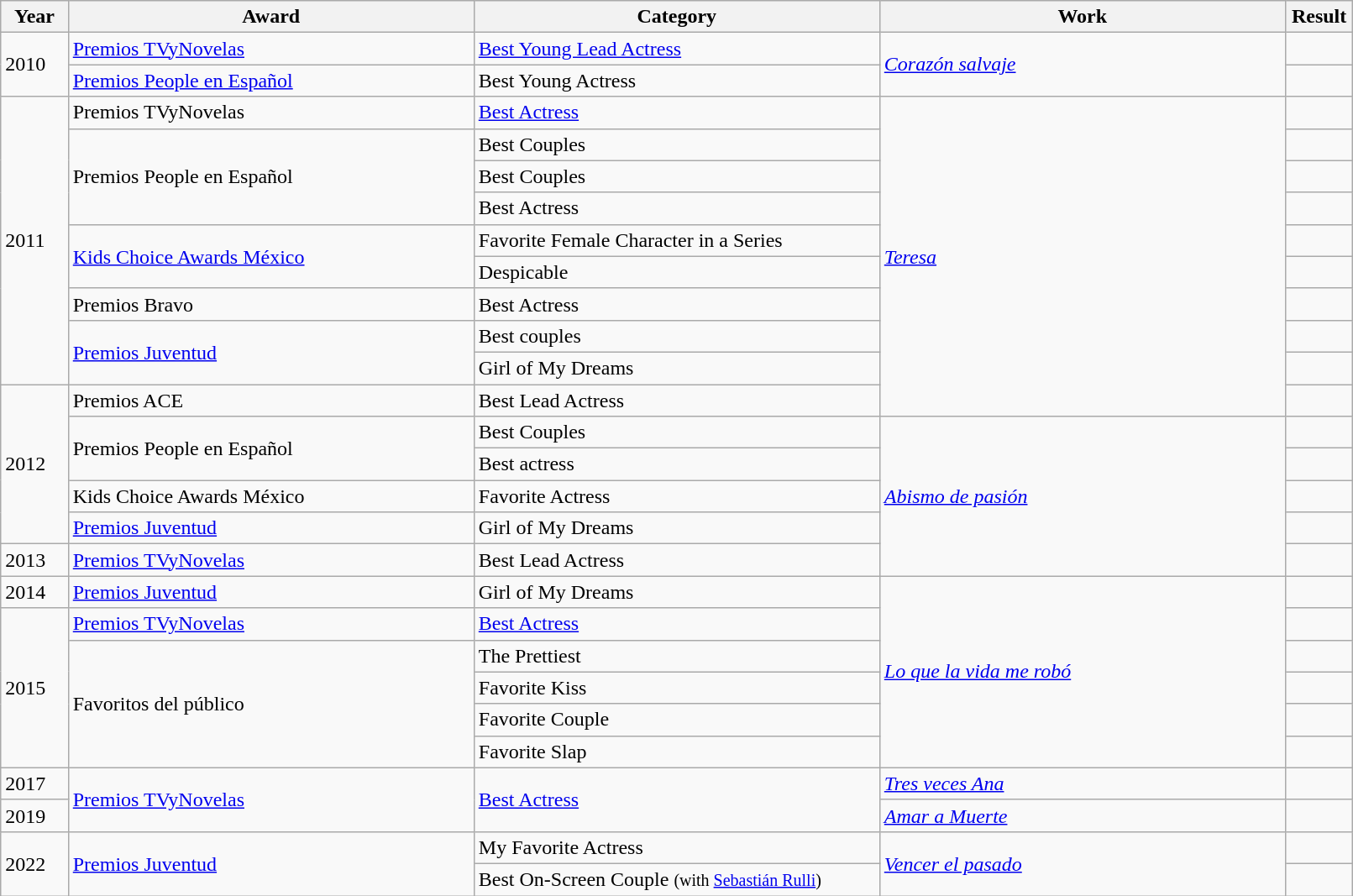<table class="wikitable" width="85%">
<tr>
<th width="5%">Year</th>
<th width="30%">Award</th>
<th width="30%">Category</th>
<th width="30%">Work</th>
<th width="10%">Result</th>
</tr>
<tr>
<td rowspan="2">2010</td>
<td><a href='#'>Premios TVyNovelas</a></td>
<td><a href='#'>Best Young Lead Actress</a></td>
<td rowspan="2"><em><a href='#'>Corazón salvaje</a></em></td>
<td></td>
</tr>
<tr>
<td><a href='#'>Premios People en Español</a></td>
<td>Best Young Actress</td>
<td></td>
</tr>
<tr>
<td rowspan="9">2011</td>
<td>Premios TVyNovelas</td>
<td><a href='#'>Best Actress</a></td>
<td rowspan="10"><em><a href='#'>Teresa</a></em></td>
<td></td>
</tr>
<tr>
<td rowspan="3">Premios People en Español</td>
<td>Best Couples </td>
<td></td>
</tr>
<tr>
<td>Best Couples </td>
<td></td>
</tr>
<tr>
<td>Best Actress</td>
<td></td>
</tr>
<tr>
<td rowspan="2"><a href='#'>Kids Choice Awards México</a></td>
<td>Favorite Female Character in a Series</td>
<td></td>
</tr>
<tr>
<td>Despicable</td>
<td></td>
</tr>
<tr>
<td>Premios Bravo</td>
<td>Best Actress</td>
<td></td>
</tr>
<tr>
<td rowspan="2"><a href='#'>Premios Juventud</a></td>
<td>Best couples </td>
<td></td>
</tr>
<tr>
<td>Girl of My Dreams</td>
<td></td>
</tr>
<tr>
<td rowspan="5">2012</td>
<td>Premios ACE</td>
<td>Best Lead Actress</td>
<td></td>
</tr>
<tr>
<td rowspan="2">Premios People en Español</td>
<td>Best Couples </td>
<td rowspan="5"><em><a href='#'>Abismo de pasión</a></em></td>
<td></td>
</tr>
<tr>
<td>Best actress</td>
<td></td>
</tr>
<tr>
<td>Kids Choice Awards México</td>
<td>Favorite Actress</td>
<td></td>
</tr>
<tr>
<td><a href='#'>Premios Juventud</a></td>
<td>Girl of My Dreams</td>
<td></td>
</tr>
<tr>
<td rowspan="1">2013</td>
<td><a href='#'>Premios TVyNovelas</a></td>
<td>Best Lead Actress</td>
<td></td>
</tr>
<tr>
<td rowspan="1">2014</td>
<td><a href='#'>Premios Juventud</a></td>
<td>Girl of My Dreams</td>
<td rowspan="6"><em><a href='#'>Lo que la vida me robó</a></em></td>
<td></td>
</tr>
<tr>
<td rowspan="5">2015</td>
<td><a href='#'>Premios TVyNovelas</a></td>
<td><a href='#'>Best Actress</a></td>
<td></td>
</tr>
<tr>
<td rowspan="4">Favoritos del público</td>
<td>The Prettiest</td>
<td></td>
</tr>
<tr>
<td>Favorite Kiss </td>
<td></td>
</tr>
<tr>
<td>Favorite Couple </td>
<td></td>
</tr>
<tr>
<td>Favorite Slap </td>
<td></td>
</tr>
<tr>
<td>2017</td>
<td rowspan="2"><a href='#'>Premios TVyNovelas</a></td>
<td rowspan="2"><a href='#'>Best Actress</a></td>
<td><em><a href='#'>Tres veces Ana</a></em></td>
<td></td>
</tr>
<tr>
<td>2019</td>
<td><a href='#'><em>Amar a Muerte</em></a></td>
<td></td>
</tr>
<tr>
<td rowspan="2">2022</td>
<td rowspan="2"><a href='#'>Premios Juventud</a></td>
<td>My Favorite Actress</td>
<td rowspan="2"><em><a href='#'>Vencer el pasado</a></em></td>
<td></td>
</tr>
<tr>
<td>Best On-Screen Couple <small>(with <a href='#'>Sebastián Rulli</a>)</small></td>
<td></td>
</tr>
</table>
